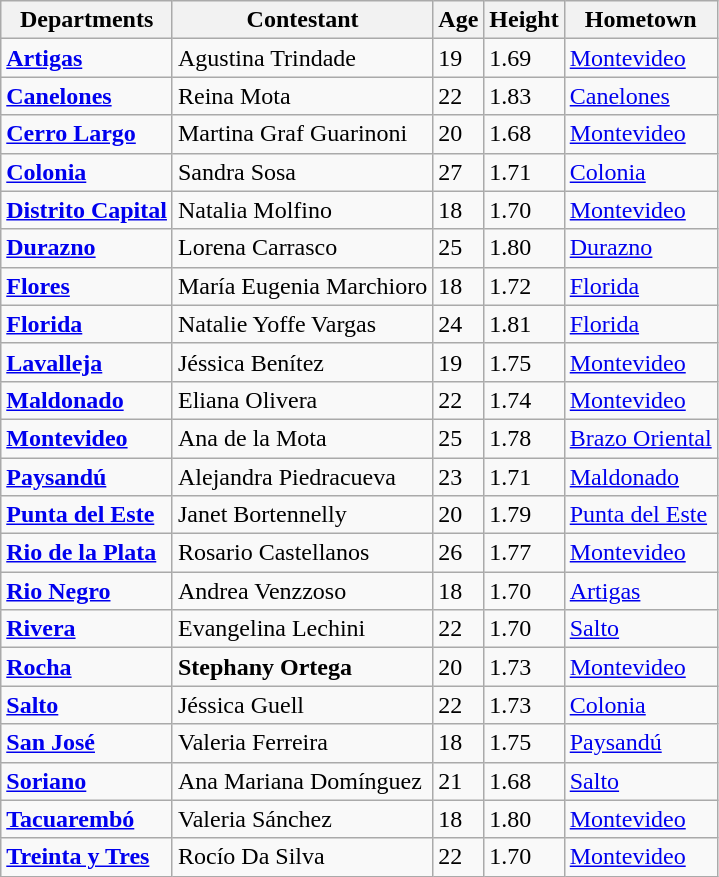<table class="sortable wikitable">
<tr>
<th>Departments</th>
<th>Contestant</th>
<th>Age</th>
<th>Height</th>
<th>Hometown</th>
</tr>
<tr>
<td><strong><a href='#'>Artigas</a></strong></td>
<td>Agustina Trindade</td>
<td>19</td>
<td>1.69</td>
<td><a href='#'>Montevideo</a></td>
</tr>
<tr>
<td><strong><a href='#'>Canelones</a></strong></td>
<td>Reina Mota</td>
<td>22</td>
<td>1.83</td>
<td><a href='#'>Canelones</a></td>
</tr>
<tr>
<td><strong><a href='#'>Cerro Largo</a></strong></td>
<td>Martina Graf Guarinoni</td>
<td>20</td>
<td>1.68</td>
<td><a href='#'>Montevideo</a></td>
</tr>
<tr>
<td><strong><a href='#'>Colonia</a></strong></td>
<td>Sandra Sosa</td>
<td>27</td>
<td>1.71</td>
<td><a href='#'>Colonia</a></td>
</tr>
<tr>
<td><strong><a href='#'>Distrito Capital</a></strong></td>
<td>Natalia Molfino</td>
<td>18</td>
<td>1.70</td>
<td><a href='#'>Montevideo</a></td>
</tr>
<tr>
<td><strong><a href='#'>Durazno</a></strong></td>
<td>Lorena Carrasco</td>
<td>25</td>
<td>1.80</td>
<td><a href='#'>Durazno</a></td>
</tr>
<tr>
<td><strong><a href='#'>Flores</a></strong></td>
<td>María Eugenia Marchioro</td>
<td>18</td>
<td>1.72</td>
<td><a href='#'>Florida</a></td>
</tr>
<tr>
<td><strong><a href='#'>Florida</a></strong></td>
<td>Natalie Yoffe Vargas</td>
<td>24</td>
<td>1.81</td>
<td><a href='#'>Florida</a></td>
</tr>
<tr>
<td><strong><a href='#'>Lavalleja</a></strong></td>
<td>Jéssica Benítez</td>
<td>19</td>
<td>1.75</td>
<td><a href='#'>Montevideo</a></td>
</tr>
<tr>
<td><strong><a href='#'>Maldonado</a></strong></td>
<td>Eliana Olivera</td>
<td>22</td>
<td>1.74</td>
<td><a href='#'>Montevideo</a></td>
</tr>
<tr>
<td><strong><a href='#'>Montevideo</a></strong></td>
<td>Ana de la Mota</td>
<td>25</td>
<td>1.78</td>
<td><a href='#'>Brazo Oriental</a></td>
</tr>
<tr>
<td><strong><a href='#'>Paysandú</a></strong></td>
<td>Alejandra Piedracueva</td>
<td>23</td>
<td>1.71</td>
<td><a href='#'>Maldonado</a></td>
</tr>
<tr>
<td><strong><a href='#'>Punta del Este</a></strong></td>
<td>Janet Bortennelly</td>
<td>20</td>
<td>1.79</td>
<td><a href='#'>Punta del Este</a></td>
</tr>
<tr>
<td><strong><a href='#'>Rio de la Plata</a></strong></td>
<td>Rosario Castellanos</td>
<td>26</td>
<td>1.77</td>
<td><a href='#'>Montevideo</a></td>
</tr>
<tr>
<td><strong><a href='#'>Rio Negro</a></strong></td>
<td>Andrea Venzzoso</td>
<td>18</td>
<td>1.70</td>
<td><a href='#'>Artigas</a></td>
</tr>
<tr>
<td><strong><a href='#'>Rivera</a></strong></td>
<td>Evangelina Lechini</td>
<td>22</td>
<td>1.70</td>
<td><a href='#'>Salto</a></td>
</tr>
<tr>
<td><strong><a href='#'>Rocha</a></strong></td>
<td><strong>Stephany Ortega</strong></td>
<td>20</td>
<td>1.73</td>
<td><a href='#'>Montevideo</a></td>
</tr>
<tr>
<td><strong><a href='#'>Salto</a></strong></td>
<td>Jéssica Guell</td>
<td>22</td>
<td>1.73</td>
<td><a href='#'>Colonia</a></td>
</tr>
<tr>
<td><strong><a href='#'>San José</a></strong></td>
<td>Valeria Ferreira</td>
<td>18</td>
<td>1.75</td>
<td><a href='#'>Paysandú</a></td>
</tr>
<tr>
<td><strong><a href='#'>Soriano</a></strong></td>
<td>Ana Mariana Domínguez</td>
<td>21</td>
<td>1.68</td>
<td><a href='#'>Salto</a></td>
</tr>
<tr>
<td><strong><a href='#'>Tacuarembó</a></strong></td>
<td>Valeria Sánchez</td>
<td>18</td>
<td>1.80</td>
<td><a href='#'>Montevideo</a></td>
</tr>
<tr>
<td><strong><a href='#'>Treinta y Tres</a></strong></td>
<td>Rocío Da Silva</td>
<td>22</td>
<td>1.70</td>
<td><a href='#'>Montevideo</a></td>
</tr>
</table>
